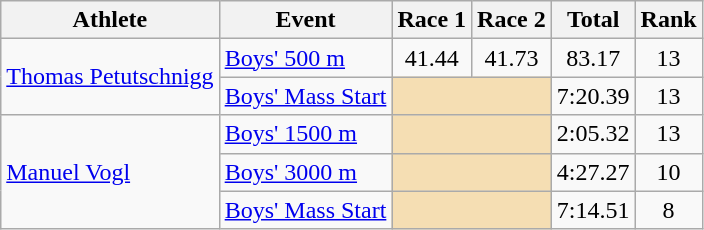<table class="wikitable">
<tr>
<th>Athlete</th>
<th>Event</th>
<th>Race 1</th>
<th>Race 2</th>
<th>Total</th>
<th>Rank</th>
</tr>
<tr>
<td rowspan=2><a href='#'>Thomas Petutschnigg</a></td>
<td><a href='#'>Boys' 500 m</a></td>
<td align="center">41.44</td>
<td align="center">41.73</td>
<td align="center">83.17</td>
<td align="center">13</td>
</tr>
<tr>
<td><a href='#'>Boys' Mass Start</a></td>
<td colspan=2 bgcolor="wheat"></td>
<td align="center">7:20.39</td>
<td align="center">13</td>
</tr>
<tr>
<td rowspan=3><a href='#'>Manuel Vogl</a></td>
<td><a href='#'>Boys' 1500 m</a></td>
<td colspan=2 bgcolor="wheat"></td>
<td align="center">2:05.32</td>
<td align="center">13</td>
</tr>
<tr>
<td><a href='#'>Boys' 3000 m</a></td>
<td colspan=2 bgcolor="wheat"></td>
<td align="center">4:27.27</td>
<td align="center">10</td>
</tr>
<tr>
<td><a href='#'>Boys' Mass Start</a></td>
<td colspan=2 bgcolor="wheat"></td>
<td align="center">7:14.51</td>
<td align="center">8</td>
</tr>
</table>
